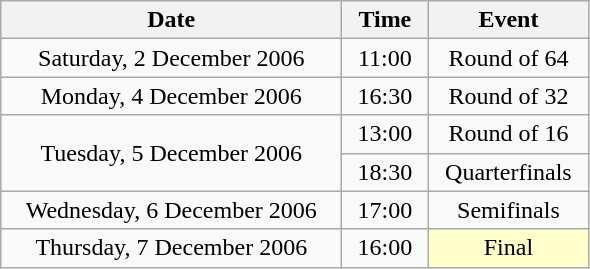<table class = "wikitable" style="text-align:center;">
<tr>
<th width=220>Date</th>
<th width=50>Time</th>
<th width=100>Event</th>
</tr>
<tr>
<td>Saturday, 2 December 2006</td>
<td>11:00</td>
<td>Round of 64</td>
</tr>
<tr>
<td>Monday, 4 December 2006</td>
<td>16:30</td>
<td>Round of 32</td>
</tr>
<tr>
<td rowspan=2>Tuesday, 5 December 2006</td>
<td>13:00</td>
<td>Round of 16</td>
</tr>
<tr>
<td>18:30</td>
<td>Quarterfinals</td>
</tr>
<tr>
<td>Wednesday, 6 December 2006</td>
<td>17:00</td>
<td>Semifinals</td>
</tr>
<tr>
<td>Thursday, 7 December 2006</td>
<td>16:00</td>
<td bgcolor=ffffcc>Final</td>
</tr>
</table>
